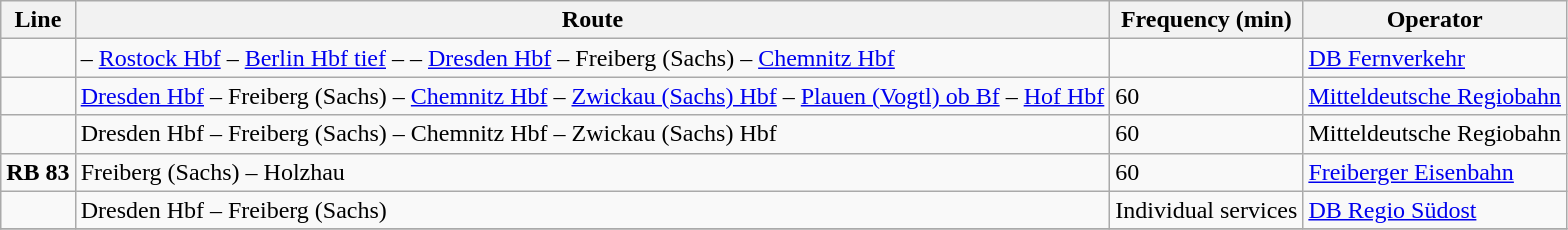<table class="wikitable">
<tr>
<th>Line</th>
<th>Route</th>
<th>Frequency (min)</th>
<th>Operator</th>
</tr>
<tr>
<td></td>
<td> – <a href='#'>Rostock Hbf</a> – <a href='#'>Berlin Hbf tief</a> –  – <a href='#'>Dresden Hbf</a> – Freiberg (Sachs) – <a href='#'>Chemnitz Hbf</a></td>
<td></td>
<td><a href='#'>DB Fernverkehr</a></td>
</tr>
<tr>
<td></td>
<td><a href='#'>Dresden Hbf</a> – Freiberg (Sachs) – <a href='#'>Chemnitz Hbf</a> – <a href='#'>Zwickau (Sachs) Hbf</a> – <a href='#'>Plauen (Vogtl) ob Bf</a> – <a href='#'>Hof Hbf</a></td>
<td>60</td>
<td><a href='#'>Mitteldeutsche Regiobahn</a></td>
</tr>
<tr>
<td></td>
<td>Dresden Hbf – Freiberg (Sachs) – Chemnitz Hbf – Zwickau (Sachs) Hbf</td>
<td>60</td>
<td>Mitteldeutsche Regiobahn</td>
</tr>
<tr>
<td><strong>RB 83</strong></td>
<td>Freiberg (Sachs) – Holzhau</td>
<td>60</td>
<td><a href='#'>Freiberger Eisenbahn</a></td>
</tr>
<tr>
<td></td>
<td>Dresden Hbf – Freiberg (Sachs)</td>
<td>Individual services</td>
<td><a href='#'>DB Regio Südost</a></td>
</tr>
<tr>
</tr>
</table>
